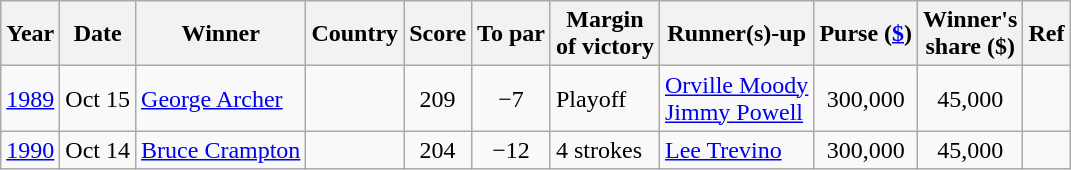<table class="wikitable">
<tr>
<th>Year</th>
<th>Date</th>
<th>Winner</th>
<th>Country</th>
<th>Score</th>
<th>To par</th>
<th>Margin<br>of victory</th>
<th>Runner(s)-up</th>
<th>Purse (<a href='#'>$</a>)</th>
<th>Winner's<br>share ($)</th>
<th>Ref</th>
</tr>
<tr>
<td><a href='#'>1989</a></td>
<td>Oct 15</td>
<td><a href='#'>George Archer</a></td>
<td></td>
<td align=center>209</td>
<td align=center>−7</td>
<td>Playoff</td>
<td> <a href='#'>Orville Moody</a><br> <a href='#'>Jimmy Powell</a></td>
<td align=center>300,000</td>
<td align=center>45,000</td>
<td></td>
</tr>
<tr>
<td><a href='#'>1990</a></td>
<td>Oct 14</td>
<td><a href='#'>Bruce Crampton</a></td>
<td></td>
<td align=center>204</td>
<td align=center>−12</td>
<td>4 strokes</td>
<td> <a href='#'>Lee Trevino</a></td>
<td align=center>300,000</td>
<td align=center>45,000</td>
<td></td>
</tr>
</table>
